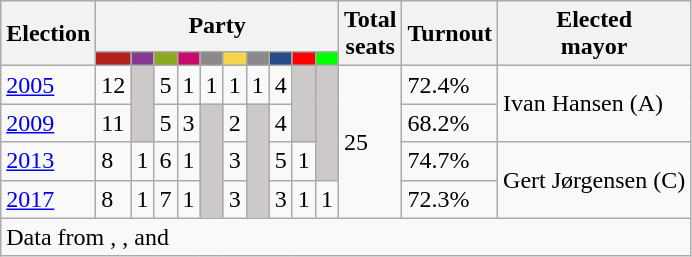<table class="wikitable">
<tr>
<th rowspan="2">Election</th>
<th colspan="10">Party</th>
<th rowspan="2">Total<br>seats</th>
<th rowspan="2">Turnout</th>
<th rowspan="2">Elected<br>mayor</th>
</tr>
<tr>
<td style="background:#B5211D;"><strong><a href='#'></a></strong></td>
<td style="background:#843A93;"><strong><a href='#'></a></strong></td>
<td style="background:#89A920;"><strong><a href='#'></a></strong></td>
<td style="background:#C9096C;"><strong><a href='#'></a></strong></td>
<td style="background:#8B8989;"><strong></strong></td>
<td style="background:#F4D44D;"><strong><a href='#'></a></strong></td>
<td style="background:#8B8989;"><strong></strong></td>
<td style="background:#254C85;"><strong><a href='#'></a></strong></td>
<td style="background:#FF0000;"><strong><a href='#'></a></strong></td>
<td style="background:#00FF00;"><strong><a href='#'></a></strong></td>
</tr>
<tr>
<td><a href='#'>2005</a></td>
<td>12</td>
<td style="background:#CDC9C9;" rowspan="2"></td>
<td>5</td>
<td>1</td>
<td>1</td>
<td>1</td>
<td>1</td>
<td>4</td>
<td style="background:#CDC9C9;" rowspan="2"></td>
<td style="background:#CDC9C9;" rowspan="3"></td>
<td rowspan="4">25</td>
<td>72.4%</td>
<td rowspan="2">Ivan Hansen (A)</td>
</tr>
<tr>
<td><a href='#'>2009</a></td>
<td>11</td>
<td>5</td>
<td>3</td>
<td style="background:#CDC9C9;" rowspan="3"></td>
<td>2</td>
<td style="background:#CDC9C9;" rowspan="3"></td>
<td>4</td>
<td>68.2%</td>
</tr>
<tr>
<td><a href='#'>2013</a></td>
<td>8</td>
<td>1</td>
<td>6</td>
<td>1</td>
<td>3</td>
<td>5</td>
<td>1</td>
<td>74.7%</td>
<td rowspan="2">Gert Jørgensen (C)</td>
</tr>
<tr>
<td><a href='#'>2017</a></td>
<td>8</td>
<td>1</td>
<td>7</td>
<td>1</td>
<td>3</td>
<td>3</td>
<td>1</td>
<td>1</td>
<td>72.3%</td>
</tr>
<tr>
<td colspan="14">Data from , ,  and </td>
</tr>
</table>
